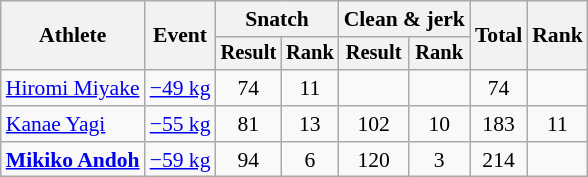<table class="wikitable" style="font-size:90%">
<tr>
<th rowspan="2">Athlete</th>
<th rowspan="2">Event</th>
<th colspan="2">Snatch</th>
<th colspan="2">Clean & jerk</th>
<th rowspan="2">Total</th>
<th rowspan="2">Rank</th>
</tr>
<tr style="font-size:95%">
<th>Result</th>
<th>Rank</th>
<th>Result</th>
<th>Rank</th>
</tr>
<tr align=center>
<td align=left><a href='#'>Hiromi Miyake</a></td>
<td align=left><a href='#'>−49 kg</a></td>
<td>74</td>
<td>11</td>
<td></td>
<td></td>
<td>74</td>
<td></td>
</tr>
<tr align=center>
<td align=left><a href='#'>Kanae Yagi</a></td>
<td align=left><a href='#'>−55 kg</a></td>
<td>81</td>
<td>13</td>
<td>102</td>
<td>10</td>
<td>183</td>
<td>11</td>
</tr>
<tr align=center>
<td align=left><strong><a href='#'>Mikiko Andoh</a></strong></td>
<td align=left><a href='#'>−59 kg</a></td>
<td>94</td>
<td>6</td>
<td>120</td>
<td>3</td>
<td>214</td>
<td></td>
</tr>
</table>
